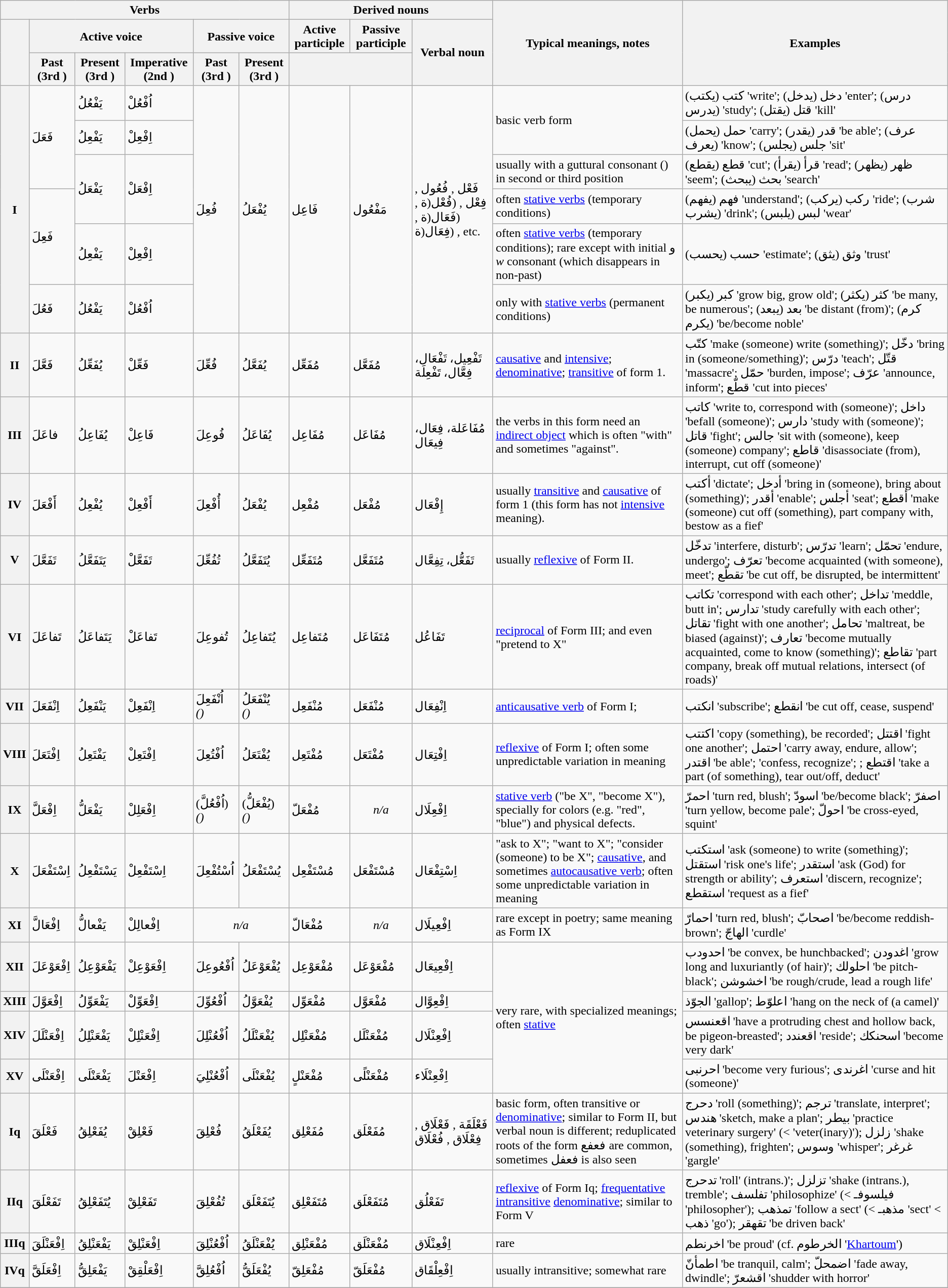<table class="wikitable">
<tr>
<th colspan="6">Verbs</th>
<th colspan="3">Derived nouns</th>
<th rowspan="3" width="20%">Typical meanings, notes</th>
<th rowspan="3" width="28%">Examples</th>
</tr>
<tr>
<th rowspan="2"></th>
<th colspan="3">Active voice</th>
<th colspan="2">Passive voice</th>
<th colspan="1">Active participle</th>
<th colspan="1">Passive participle</th>
<th colspan="1" rowspan="2">Verbal noun</th>
</tr>
<tr>
<th>Past (3rd  )</th>
<th>Present (3rd  )</th>
<th>Imperative (2nd  )</th>
<th>Past (3rd  )</th>
<th>Present (3rd  )</th>
<th colspan="2">  </th>
</tr>
<tr>
<th rowspan=6>I</th>
<td rowspan=3>فَعَلَ<br><em></em></td>
<td>يَفْعُلُ<br><em></em></td>
<td>اُفْعُلْ<br><em></em></td>
<td rowspan=6>فُعِلَ<br><em></em></td>
<td rowspan=6>يُفْعَلُ<br><em></em></td>
<td rowspan=6>فَاعِل<br><em></em></td>
<td rowspan=6>مَفْعُول<br><em></em></td>
<td rowspan=6>فَعْل <em></em>, فُعُول <em></em>, فِعْل <em></em>, (فُعْل(ة <em></em>, (فَعَال(ة <em></em>, (فِعَال(ة <em></em>, etc.</td>
<td rowspan=2>basic verb form</td>
<td>(كتب (يكتب <em></em> 'write'; (دخل (يدخل <em></em> 'enter'; (درس (يدرس <em></em> 'study'; (قتل (يقتل <em></em> 'kill'</td>
</tr>
<tr>
<td>يَفْعِلُ<br><em></em></td>
<td>اِفْعِلْ<br><em></em></td>
<td>(حمل (يحمل <em></em> 'carry'; (قدر (يقدر <em></em> 'be able'; (عرف (يعرف <em></em> 'know'; (جلس (يجلس <em></em> 'sit'</td>
</tr>
<tr>
<td rowspan=2>يَفْعَلُ<br><em></em></td>
<td rowspan=2>اِفْعَلْ<br><em></em></td>
<td>usually with a guttural consonant (<em></em>) in second or third position</td>
<td>(قطع (يقطع <em></em> 'cut'; (قرأ (يقرأ <em></em> 'read'; (ظهر (يظهر <em></em> 'seem'; (بحث (يبحث <em></em> 'search'</td>
</tr>
<tr>
<td rowspan=2>فَعِلَ<br><em></em></td>
<td>often <a href='#'>stative verbs</a> (temporary conditions)</td>
<td>(فهم (يفهم <em></em> 'understand'; (ركب (يركب <em></em> 'ride'; (شرب (يشرب <em></em> 'drink'; (لبس (يلبس <em></em> 'wear'</td>
</tr>
<tr>
<td>يَفْعِلُ<br><em></em></td>
<td>اِفْعِلْ<br><em></em></td>
<td>often <a href='#'>stative verbs</a> (temporary conditions); rare except with initial و <em>w</em> consonant (which disappears in non-past)</td>
<td>(حسب (يحسب <em></em> 'estimate'; (وثق (يثق <em></em> 'trust'</td>
</tr>
<tr>
<td>فَعُلَ<br><em></em></td>
<td>يَفْعُلُ<br><em></em></td>
<td>اُفْعُلْ<br><em></em></td>
<td>only with <a href='#'>stative verbs</a> (permanent conditions)</td>
<td>(كبر (يكبر <em></em> 'grow big, grow old'; (كثر (يكثر <em></em> 'be many, be numerous'; (بعد (يبعد <em></em> 'be distant (from)'; (كرم (يكرم <em></em> 'be/become noble'</td>
</tr>
<tr>
<th>II</th>
<td>فَعَّلَ<br><em></em></td>
<td>يُفَعِّلُ<br><em></em></td>
<td>فَعِّلْ<br><em></em></td>
<td>فُعِّلَ<br><em></em></td>
<td>يُفَعَّلُ<br><em></em></td>
<td>مُفَعِّل<br><em></em></td>
<td>مُفَعَّل<br><em></em></td>
<td>تَفْعِيل، تَفْعَال، فِعَّال، تَفْعِلَة<br><em></em></td>
<td><a href='#'>causative</a> and <a href='#'>intensive</a>; <a href='#'>denominative</a>; <a href='#'>transitive</a> of form 1.</td>
<td>كتّب <em></em> 'make (someone) write (something)'; دخّل <em></em> 'bring in (someone/something)'; درّس <em></em> 'teach'; قتّل <em></em> 'massacre'; حمّل <em></em> 'burden, impose'; عرّف <em></em> 'announce, inform'; قطّع <em></em> 'cut into pieces'</td>
</tr>
<tr>
<th>III</th>
<td>فاعَلَ<br><em></em></td>
<td>يُفَاعِلُ<br><em></em></td>
<td>فَاعِلْ<br><em></em></td>
<td>فُوعِلَ<br><em></em></td>
<td>يُفَاعَلُ<br><em></em></td>
<td>مُفَاعِل<br><em></em></td>
<td>مُفَاعَل<br><em></em></td>
<td>مُفَاعَلة، فِعَال، فِيعَال<br><em></em></td>
<td>the verbs in this form need an <a href='#'>indirect object</a> which is often "with" and sometimes "against".</td>
<td>كاتب <em></em> 'write to, correspond with (someone)'; داخل <em></em> 'befall (someone)'; دارس <em></em> 'study with (someone)'; قاتل <em></em> 'fight'; جالس <em></em> 'sit with (someone), keep (someone) company'; قاطع <em></em> 'disassociate (from), interrupt, cut off (someone)'</td>
</tr>
<tr>
<th>IV</th>
<td>أَفْعَلَ<br><em></em></td>
<td>يُفْعِلُ<br><em></em></td>
<td>أَفْعِلْ<br><em></em></td>
<td>أُفْعِلَ<br><em></em></td>
<td>يُفْعَلُ<br><em></em></td>
<td>مُفْعِل<br><em></em></td>
<td>مُفْعَل<br><em></em></td>
<td>إِفْعَال<br><em></em></td>
<td>usually <a href='#'>transitive</a> and <a href='#'>causative</a> of form 1 (this form has not <a href='#'>intensive</a> meaning).</td>
<td>أكتب <em></em> 'dictate'; أدخل <em></em> 'bring in (someone), bring about (something)'; أقدر <em></em> 'enable'; أجلس <em></em> 'seat'; أقطع <em></em> 'make (someone) cut off (something), part company with, bestow as a fief'</td>
</tr>
<tr>
<th>V</th>
<td>تَفَعَّلَ<br><em></em></td>
<td>يَتَفَعَّلُ<br><em></em></td>
<td>تَفَعَّلْ<br><em></em></td>
<td>تُفُعِّلَ<br><em></em></td>
<td>يُتَفَعَّلُ<br><em></em></td>
<td>مُتَفَعِّل<br><em></em></td>
<td>مُتَفَعَّل<br><em></em></td>
<td>تَفَعُّل، تِفِعَّال<br><em></em></td>
<td>usually <a href='#'>reflexive</a> of Form II.</td>
<td>تدخّل <em></em> 'interfere, disturb'; تدرّس <em></em> 'learn'; تحمّل <em></em> 'endure, undergo'; تعرّف <em></em> 'become acquainted (with someone), meet'; تقطّع <em></em> 'be cut off, be disrupted, be intermittent'</td>
</tr>
<tr>
<th>VI</th>
<td>تَفاعَلَ<br><em></em></td>
<td>يَتَفاعَلُ<br><em></em></td>
<td>تَفاعَلْ<br><em></em></td>
<td>تُفوعِلَ<br><em></em></td>
<td>يُتَفاعِلُ<br><em></em></td>
<td>مُتَفاعِل<br><em></em></td>
<td>مُتَفَاعَل<br><em></em></td>
<td>تَفَاعُل<br><em></em></td>
<td><a href='#'>reciprocal</a> of Form III; and even "pretend to X"</td>
<td>تكاتب <em></em> 'correspond with each other'; تداخل <em></em> 'meddle, butt in'; تدارس <em></em> 'study carefully with each other'; تقاتل <em></em> 'fight with one another'; تحامل <em></em> 'maltreat, be biased (against)'; تعارف <em></em> 'become mutually acquainted, come to know (something)'; تقاطع <em></em> 'part company, break off mutual relations, intersect (of roads)'</td>
</tr>
<tr>
<th>VII</th>
<td>اِنْفَعَلَ<br><em></em></td>
<td>يَنْفَعِلُ<br><em></em></td>
<td>اِنْفَعِلْ<br><em></em></td>
<td>اُنْفَعِلَ<br><em>()</em></td>
<td>يُنْفَعَلُ<br><em>()</em></td>
<td>مُنْفَعِل<br><em></em></td>
<td>مُنْفَعَل<br><em></em></td>
<td>اِنْفِعَال<br><em></em></td>
<td><a href='#'>anticausative verb</a> of Form I;</td>
<td>انكتب <em></em> 'subscribe'; انقطع <em></em> 'be cut off, cease, suspend'</td>
</tr>
<tr>
<th>VIII</th>
<td>اِفْتَعَلَ<br><em></em></td>
<td>يَفْتَعِلُ<br><em></em></td>
<td>اِفْتَعِلْ<br><em></em></td>
<td>اُفْتُعِلَ<br><em></em></td>
<td>يُفْتَعَلُ<br><em></em></td>
<td>مُفْتَعِل<br><em></em></td>
<td>مُفْتَعَل<br><em></em></td>
<td>اِفْتِعَال<br><em></em></td>
<td><a href='#'>reflexive</a> of Form I; often some unpredictable variation in meaning</td>
<td>اكتتب <em></em> 'copy (something), be recorded'; اقتتل <em></em> 'fight one another'; احتمل <em></em> 'carry away, endure, allow'; اقتدر <em></em> 'be able'; <em></em> 'confess, recognize'; ; اقتطع <em></em> 'take a part (of something), tear out/off, deduct'</td>
</tr>
<tr>
<th>IX</th>
<td>اِفْعَلَّ<br><em></em></td>
<td>يَفْعَلُّ<br><em></em></td>
<td>اِفْعَلِلْ<br><em></em></td>
<td>(اُفْعُلَّ)<br><em>()</em></td>
<td>(يُفْعَلُّ)<br><em>()</em></td>
<td>مُفْعَلّ<br><em></em></td>
<td align="center"><em>n/a</em></td>
<td>اِفْعِلَال<br><em></em></td>
<td><a href='#'>stative verb</a> ("be X", "become X"), specially for colors (e.g. "red", "blue") and physical defects.</td>
<td>احمرّ <em></em> 'turn red, blush'; اسودّ <em></em> 'be/become black'; اصفرّ <em></em> 'turn yellow, become pale'; احولّ <em></em> 'be cross-eyed, squint'</td>
</tr>
<tr>
<th>X</th>
<td>اِسْتَفْعَلَ<br><em></em></td>
<td>يَسْتَفْعِلُ<br><em></em></td>
<td>اِسْتَفْعِلْ<br><em></em></td>
<td>اُسْتُفْعِلَ<br><em></em></td>
<td>يُسْتَفْعَلُ<br><em></em></td>
<td>مُسْتَفْعِل<br><em></em></td>
<td>مُسْتَفْعَل<br><em></em></td>
<td>اِسْتِفْعَال<br><em></em></td>
<td>"ask to X"; "want to X"; "consider (someone) to be X"; <a href='#'>causative</a>, and sometimes <a href='#'>autocausative verb</a>; often some unpredictable variation in meaning</td>
<td>استكتب <em></em> 'ask (someone) to write (something)'; استقتل <em></em> 'risk one's life'; استقدر <em></em> 'ask (God) for strength or ability'; استعرف <em></em> 'discern, recognize'; استقطع <em></em> 'request as a fief'</td>
</tr>
<tr>
<th>XI</th>
<td>اِفْعَالَّ<br><em></em></td>
<td>يَفْعالُّ<br><em></em></td>
<td>اِفْعالِلْ<br><em></em></td>
<td colspan="2" align="center"><em>n/a</em></td>
<td>مُفْعَالّ<br><em></em></td>
<td align="center"><em>n/a</em></td>
<td>اِفْعِيلَال<br><em></em></td>
<td>rare except in poetry; same meaning as Form IX</td>
<td>احمارّ <em></em> 'turn red, blush'; اصحابّ <em></em> 'be/become reddish-brown'; الهاجّ <em></em> 'curdle'</td>
</tr>
<tr>
<th>XII</th>
<td>اِفْعَوْعَلَ<br><em></em></td>
<td>يَفْعَوْعِلُ<br><em></em></td>
<td>اِفْعَوْعِلْ<br><em></em></td>
<td>اُفْعُوعِلَ<br><em></em></td>
<td>يُفْعَوْعَلُ<br><em></em></td>
<td>مُفْعَوْعِل<br><em></em></td>
<td>مُفْعَوْعَل<br><em></em></td>
<td>اِفْعِيعَال<br><em></em></td>
<td rowspan=4>very rare, with specialized meanings; often <a href='#'>stative</a></td>
<td>احدودب <em></em> 'be convex, be hunchbacked'; اغدودن <em></em> 'grow long and luxuriantly (of hair)'; احلولك <em></em> 'be pitch-black'; اخشوشن <em></em> 'be rough/crude, lead a rough life'</td>
</tr>
<tr>
<th>XIII</th>
<td>اِفْعَوَّلَ<br><em></em></td>
<td>يَفْعَوِّلُ<br><em></em></td>
<td>اِفْعَوِّلْ<br><em></em></td>
<td>اُفْعُوِّلَ<br><em></em></td>
<td>يُفْعَوَّلُ<br><em></em></td>
<td>مُفْعَوِّل<br><em></em></td>
<td>مُفْعَوَّل<br><em></em></td>
<td>اِفْعِوَّال<br><em></em></td>
<td>الجوّذ <em></em> 'gallop'; اعلوّط <em></em> 'hang on the neck of (a camel)'</td>
</tr>
<tr>
<th>XIV</th>
<td>اِفْعَنْلَلَ<br><em></em></td>
<td>يَفْعَنْلِلُ<br><em></em></td>
<td>اِفْعَنْلِلْ<br><em></em></td>
<td>اُفْعُنْلِلَ<br><em></em></td>
<td>يُفْعَنْلَلُ<br><em></em></td>
<td>مُفْعَنْلِل<br><em></em></td>
<td>مُفْعَنْلَل<br><em></em></td>
<td>اِفْعِنْلَال<br><em></em></td>
<td>اقعنسس <em></em> 'have a protruding chest and hollow back, be pigeon-breasted'; اقعندد <em></em> 'reside'; اسحنكك <em></em> 'become very dark'</td>
</tr>
<tr>
<th>XV</th>
<td>اِفْعَنْلَى<br><em></em></td>
<td>يَفْعَنْلَى<br><em></em></td>
<td>اِفْعَنْلَ<br><em></em></td>
<td>اُفْعُنْلِيَ<br><em></em></td>
<td>يُفْعَنْلَى<br><em></em></td>
<td>مُفْعَنْلٍ<br><em></em></td>
<td>مُفْعَنْلًى<br><em></em></td>
<td>اِفْعِنْلَاء<br><em></em></td>
<td>احرنبى <em></em> 'become very furious'; اغرندى <em></em> 'curse and hit (someone)'</td>
</tr>
<tr>
<th>Iq</th>
<td>فَعْلَقَ<br><em></em></td>
<td>يُفَعْلِقُ<br><em></em></td>
<td>فَعْلِقْ<br><em></em></td>
<td>فُعْلِقَ<br><em></em></td>
<td>يُفَعْلَقُ<br><em></em></td>
<td>مُفَعْلِق<br><em></em></td>
<td>مُفَعْلَق<br><em></em></td>
<td>فَعْلَقَة <em></em>, فَعْلَاق <em></em>, فِعْلَاق <em></em>, فُعْلَاق <em></em></td>
<td>basic form, often transitive or <a href='#'>denominative</a>; similar to Form II, but verbal noun is different; reduplicated roots of the form فعفع <em></em> are common, sometimes فعفل <em></em> is also seen</td>
<td>دحرج <em></em> 'roll (something)'; ترجم <em></em> 'translate, interpret'; هندس <em></em> 'sketch, make a plan'; بيطر <em></em> 'practice veterinary surgery' (< 'veter(inary)'); زلزل <em></em> 'shake (something), frighten'; وسوس <em></em> 'whisper'; غرغر <em></em> 'gargle'</td>
</tr>
<tr>
<th>IIq</th>
<td>تَفَعْلَقَ<br><em></em></td>
<td>يُتَفَعْلِقُ<br><em></em></td>
<td>تَفَعْلِقْ<br><em></em></td>
<td>تُفُعْلِقَ<br><em></em></td>
<td>يُتَفَعْلَق<br><em></em></td>
<td>مُتَفَعْلِق<br><em></em></td>
<td>مُتَفَعْلَق<br><em></em></td>
<td>تَفَعْلُق<br><em></em></td>
<td><a href='#'>reflexive</a> of Form Iq; <a href='#'>frequentative</a> <a href='#'>intransitive</a> <a href='#'>denominative</a>; similar to Form V</td>
<td>تدحرج <em></em> 'roll' (intrans.)'; تزلزل <em></em> 'shake (intrans.), tremble'; تفلسف <em></em> 'philosophize' (< فيلسوفـ <em></em> 'philosopher'); تمذهب <em></em> 'follow a sect' (< مذهبـ <em></em> 'sect' < ذهب <em></em> 'go'); تقهقر <em></em> 'be driven back'</td>
</tr>
<tr>
<th>IIIq</th>
<td>اِفْعَنْلَقَ<br><em></em></td>
<td>يَفْعَنْلِقُ<br><em></em></td>
<td>اِفْعَنْلِقْ<br><em></em></td>
<td>اُفْعُنْلِقَ<br><em></em></td>
<td>يُفْعَنْلَقُ<br><em></em></td>
<td>مُفْعَنْلِق<br><em></em></td>
<td>مُفْعَنْلَق<br><em></em></td>
<td>اِفْعِنْلَاق<br><em></em></td>
<td>rare</td>
<td>اخرنطم <em></em> 'be proud' (cf. الخرطوم <em></em> '<a href='#'>Khartoum</a>')</td>
</tr>
<tr>
<th>IVq</th>
<td>اِفْعَلَقَّ<br><em></em></td>
<td>يَفْعَلِقُّ<br><em></em></td>
<td>اِفْعَلْقِقْ<br><em></em></td>
<td>اُفْعُلِقَّ<br><em></em></td>
<td>يُفْعَلَقُّ<br><em></em></td>
<td>مُفْعَلِقّ<br><em></em></td>
<td>مُفْعَلَقّ<br><em></em></td>
<td>اِفْعِلْقَاق<br><em></em></td>
<td>usually intransitive; somewhat rare</td>
<td>اطمأنّ <em></em> 'be tranquil, calm'; اضمحلّ <em></em> 'fade away, dwindle'; اقشعرّ <em></em> 'shudder with horror'</td>
</tr>
<tr>
</tr>
</table>
